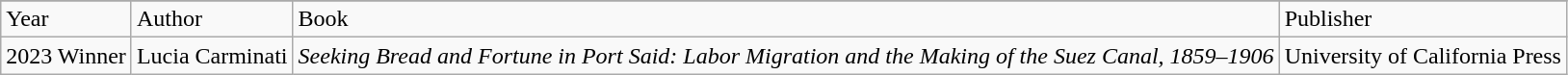<table class="wikitable">
<tr>
</tr>
<tr>
<td>Year</td>
<td>Author</td>
<td>Book</td>
<td>Publisher</td>
</tr>
<tr>
<td>2023 Winner</td>
<td>Lucia Carminati</td>
<td><em>Seeking Bread and Fortune in Port Said: Labor Migration and the Making of the Suez Canal, 1859–1906</em></td>
<td>University of California Press</td>
</tr>
</table>
